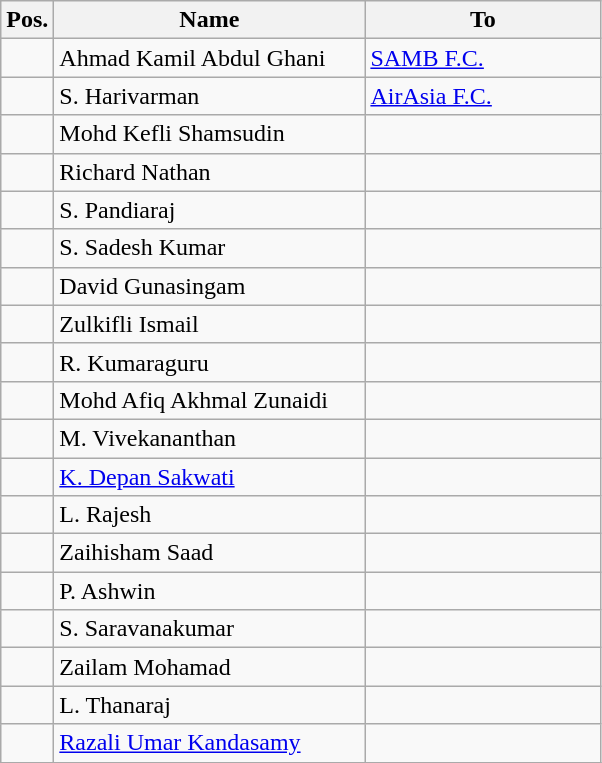<table class="wikitable sortable">
<tr>
<th width= 25>Pos.</th>
<th width= 200>Name</th>
<th width= 150>To</th>
</tr>
<tr>
<td></td>
<td> Ahmad Kamil Abdul Ghani</td>
<td> <a href='#'>SAMB F.C.</a></td>
</tr>
<tr>
<td></td>
<td> S. Harivarman</td>
<td> <a href='#'>AirAsia F.C.</a></td>
</tr>
<tr>
<td></td>
<td> Mohd Kefli Shamsudin</td>
<td></td>
</tr>
<tr>
<td></td>
<td> Richard Nathan</td>
<td></td>
</tr>
<tr>
<td></td>
<td> S. Pandiaraj</td>
<td></td>
</tr>
<tr>
<td></td>
<td> S. Sadesh Kumar</td>
<td></td>
</tr>
<tr>
<td></td>
<td> David Gunasingam</td>
<td></td>
</tr>
<tr>
<td></td>
<td> Zulkifli Ismail</td>
<td></td>
</tr>
<tr>
<td></td>
<td> R. Kumaraguru</td>
<td></td>
</tr>
<tr>
<td></td>
<td> Mohd Afiq Akhmal Zunaidi</td>
<td></td>
</tr>
<tr>
<td></td>
<td> M. Vivekananthan</td>
<td></td>
</tr>
<tr>
<td></td>
<td> <a href='#'>K. Depan Sakwati</a></td>
<td></td>
</tr>
<tr>
<td></td>
<td> L. Rajesh</td>
<td></td>
</tr>
<tr>
<td></td>
<td> Zaihisham Saad</td>
<td></td>
</tr>
<tr>
<td></td>
<td> P. Ashwin</td>
<td></td>
</tr>
<tr>
<td></td>
<td> S. Saravanakumar</td>
<td></td>
</tr>
<tr>
<td></td>
<td> Zailam Mohamad</td>
<td></td>
</tr>
<tr>
<td></td>
<td> L. Thanaraj</td>
<td></td>
</tr>
<tr>
<td></td>
<td> <a href='#'>Razali Umar Kandasamy</a></td>
<td></td>
</tr>
<tr>
</tr>
</table>
